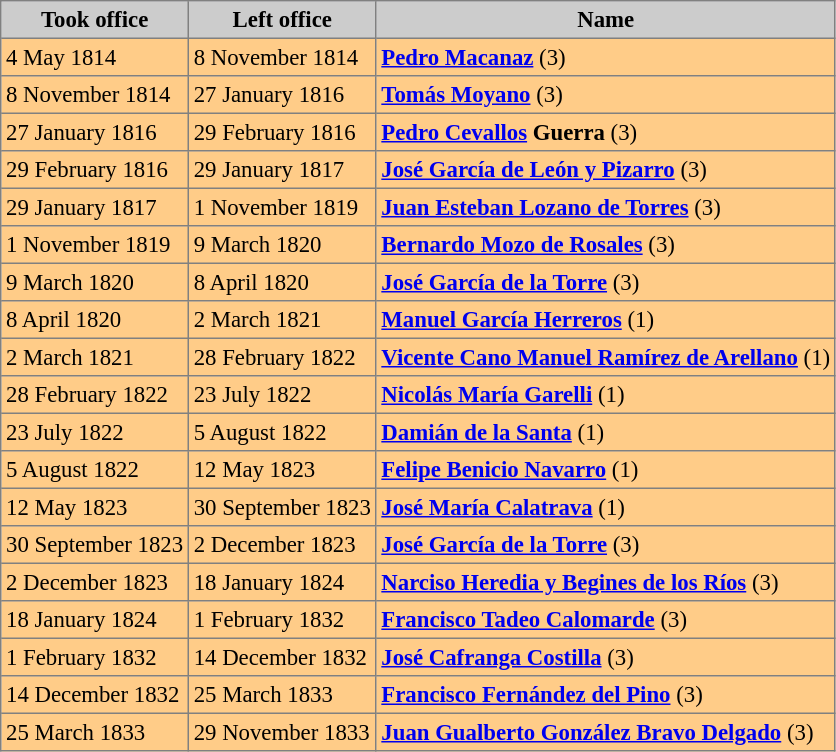<table bgcolor="#f7f8ff" cellpadding="3" cellspacing="0" border="1" style="font-size: 95%; border: gray solid 1px; border-collapse: collapse;">
<tr bgcolor="#CCCCCC">
<th align="center">Took office</th>
<th align="center">Left office</th>
<th align="center">Name</th>
</tr>
<tr bgcolor="#ffcc88">
<td>4 May 1814</td>
<td>8 November 1814</td>
<td><strong><a href='#'>Pedro Macanaz</a></strong> (3)</td>
</tr>
<tr bgcolor="#ffcc88">
<td>8 November 1814</td>
<td>27 January 1816</td>
<td><strong><a href='#'>Tomás Moyano</a></strong> (3)</td>
</tr>
<tr bgcolor="#ffcc88">
<td>27 January 1816</td>
<td>29 February 1816</td>
<td><strong><a href='#'>Pedro Cevallos</a> Guerra</strong> (3)</td>
</tr>
<tr bgcolor="#ffcc88">
<td>29 February 1816</td>
<td>29 January 1817</td>
<td><strong><a href='#'>José García de León y Pizarro</a></strong> (3)</td>
</tr>
<tr bgcolor="#ffcc88">
<td>29 January 1817</td>
<td>1 November 1819</td>
<td><strong><a href='#'>Juan Esteban Lozano de Torres</a></strong> (3)</td>
</tr>
<tr bgcolor="#ffcc88">
<td>1 November 1819</td>
<td>9 March 1820</td>
<td><strong><a href='#'>Bernardo Mozo de Rosales</a></strong> (3)</td>
</tr>
<tr bgcolor="#ffcc88">
<td>9 March 1820</td>
<td>8 April 1820</td>
<td><strong><a href='#'>José García de la Torre</a></strong> (3)</td>
</tr>
<tr bgcolor="#ffcc88">
<td>8 April 1820</td>
<td>2 March 1821</td>
<td><strong><a href='#'>Manuel García Herreros</a></strong> (1)</td>
</tr>
<tr bgcolor="#ffcc88">
<td>2 March 1821</td>
<td>28 February 1822</td>
<td><strong><a href='#'>Vicente Cano Manuel Ramírez de Arellano</a></strong> (1)</td>
</tr>
<tr bgcolor="#ffcc88">
<td>28 February 1822</td>
<td>23 July 1822</td>
<td><strong><a href='#'>Nicolás María Garelli</a></strong> (1)</td>
</tr>
<tr bgcolor="#ffcc88">
<td>23 July 1822</td>
<td>5 August 1822</td>
<td><strong><a href='#'>Damián de la Santa</a></strong> (1)</td>
</tr>
<tr bgcolor="#ffcc88">
<td>5 August 1822</td>
<td>12 May 1823</td>
<td><strong><a href='#'>Felipe Benicio Navarro</a></strong> (1)</td>
</tr>
<tr bgcolor="#ffcc88">
<td>12 May 1823</td>
<td>30 September 1823</td>
<td><strong><a href='#'>José María Calatrava</a></strong> (1)</td>
</tr>
<tr bgcolor="#ffcc88">
<td>30 September 1823</td>
<td>2 December 1823</td>
<td><strong><a href='#'>José García de la Torre</a></strong> (3)</td>
</tr>
<tr bgcolor="#ffcc88">
<td>2 December 1823</td>
<td>18 January 1824</td>
<td><strong><a href='#'>Narciso Heredia y Begines de los Ríos</a></strong> (3)</td>
</tr>
<tr bgcolor="#ffcc88">
<td>18 January 1824</td>
<td>1 February 1832</td>
<td><strong><a href='#'>Francisco Tadeo Calomarde</a></strong> (3)</td>
</tr>
<tr bgcolor="#ffcc88">
<td>1 February 1832</td>
<td>14 December 1832</td>
<td><strong><a href='#'>José Cafranga Costilla</a></strong> (3)</td>
</tr>
<tr bgcolor="#ffcc88">
<td>14 December 1832</td>
<td>25 March 1833</td>
<td><strong><a href='#'>Francisco Fernández del Pino</a></strong> (3)</td>
</tr>
<tr bgcolor="#ffcc88">
<td>25 March 1833</td>
<td>29 November 1833</td>
<td><strong><a href='#'>Juan Gualberto González Bravo Delgado</a></strong> (3)</td>
</tr>
</table>
